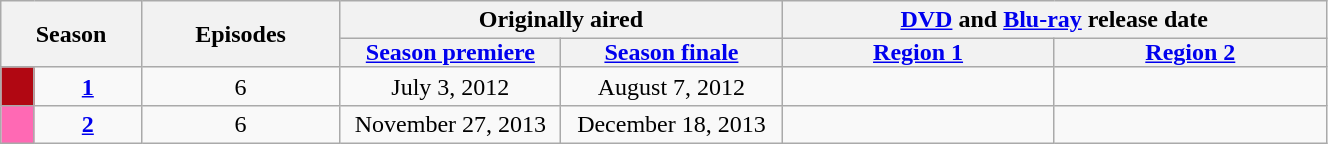<table class="wikitable"  style="text-align:center; width:70%;">
<tr>
<th style="padding:0 8px;" colspan="2" rowspan="2">Season</th>
<th style="padding:0 8px;" rowspan="2">Episodes</th>
<th colspan="2">Originally aired</th>
<th colspan="2"><a href='#'>DVD</a> and <a href='#'>Blu-ray</a> release date</th>
</tr>
<tr>
<th style="padding:0 8px;"><a href='#'>Season premiere</a></th>
<th style="padding:0 8px;"><a href='#'>Season finale</a></th>
<th style="padding:0 8px;"><a href='#'>Region 1</a></th>
<th style="padding:0 8px;"><a href='#'>Region 2</a></th>
</tr>
<tr>
<td width="15px" bgcolor="B10712"></td>
<td><strong><a href='#'>1</a></strong></td>
<td>6</td>
<td align="center" width="140">July 3, 2012</td>
<td align="center" width="140">August 7, 2012</td>
<td></td>
<td></td>
</tr>
<tr>
<td width="15px" bgcolor="FF69B4"></td>
<td><strong><a href='#'>2</a></strong></td>
<td>6</td>
<td align="center" width="140">November 27, 2013</td>
<td align="center" width="140">December 18, 2013</td>
<td></td>
<td></td>
</tr>
</table>
